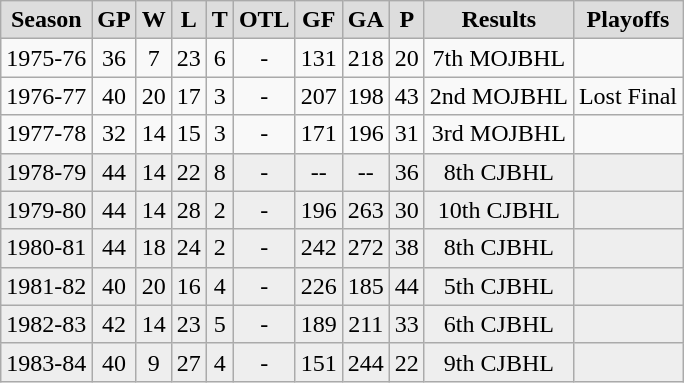<table class="wikitable">
<tr align="center"  bgcolor="#dddddd">
<td><strong>Season</strong></td>
<td><strong>GP</strong></td>
<td><strong>W</strong></td>
<td><strong>L</strong></td>
<td><strong>T</strong></td>
<td><strong>OTL</strong></td>
<td><strong>GF</strong></td>
<td><strong>GA</strong></td>
<td><strong>P</strong></td>
<td><strong>Results</strong></td>
<td><strong>Playoffs</strong></td>
</tr>
<tr align="center">
<td>1975-76</td>
<td>36</td>
<td>7</td>
<td>23</td>
<td>6</td>
<td>-</td>
<td>131</td>
<td>218</td>
<td>20</td>
<td>7th MOJBHL</td>
<td></td>
</tr>
<tr align="center">
<td>1976-77</td>
<td>40</td>
<td>20</td>
<td>17</td>
<td>3</td>
<td>-</td>
<td>207</td>
<td>198</td>
<td>43</td>
<td>2nd MOJBHL</td>
<td>Lost Final</td>
</tr>
<tr align="center">
<td>1977-78</td>
<td>32</td>
<td>14</td>
<td>15</td>
<td>3</td>
<td>-</td>
<td>171</td>
<td>196</td>
<td>31</td>
<td>3rd MOJBHL</td>
<td></td>
</tr>
<tr align="center" bgcolor="#eeeeee">
<td>1978-79</td>
<td>44</td>
<td>14</td>
<td>22</td>
<td>8</td>
<td>-</td>
<td>--</td>
<td>--</td>
<td>36</td>
<td>8th CJBHL</td>
<td></td>
</tr>
<tr align="center" bgcolor="#eeeeee">
<td>1979-80</td>
<td>44</td>
<td>14</td>
<td>28</td>
<td>2</td>
<td>-</td>
<td>196</td>
<td>263</td>
<td>30</td>
<td>10th CJBHL</td>
<td></td>
</tr>
<tr align="center" bgcolor="#eeeeee">
<td>1980-81</td>
<td>44</td>
<td>18</td>
<td>24</td>
<td>2</td>
<td>-</td>
<td>242</td>
<td>272</td>
<td>38</td>
<td>8th CJBHL</td>
<td></td>
</tr>
<tr align="center" bgcolor="#eeeeee">
<td>1981-82</td>
<td>40</td>
<td>20</td>
<td>16</td>
<td>4</td>
<td>-</td>
<td>226</td>
<td>185</td>
<td>44</td>
<td>5th CJBHL</td>
<td></td>
</tr>
<tr align="center" bgcolor="#eeeeee">
<td>1982-83</td>
<td>42</td>
<td>14</td>
<td>23</td>
<td>5</td>
<td>-</td>
<td>189</td>
<td>211</td>
<td>33</td>
<td>6th CJBHL</td>
<td></td>
</tr>
<tr align="center" bgcolor="#eeeeee">
<td>1983-84</td>
<td>40</td>
<td>9</td>
<td>27</td>
<td>4</td>
<td>-</td>
<td>151</td>
<td>244</td>
<td>22</td>
<td>9th CJBHL</td>
<td></td>
</tr>
</table>
